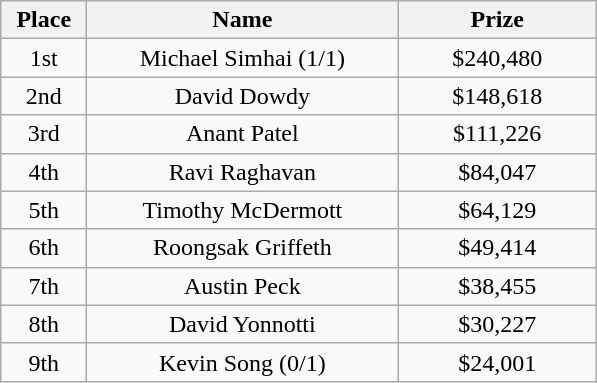<table class="wikitable">
<tr>
<th width="50">Place</th>
<th width="200">Name</th>
<th width="125">Prize</th>
</tr>
<tr>
<td align = "center">1st</td>
<td align = "center"> Michael Simhai (1/1)</td>
<td align = "center">$240,480</td>
</tr>
<tr>
<td align = "center">2nd</td>
<td align = "center"> David Dowdy</td>
<td align = "center">$148,618</td>
</tr>
<tr>
<td align = "center">3rd</td>
<td align = "center"> Anant Patel</td>
<td align = "center">$111,226</td>
</tr>
<tr>
<td align = "center">4th</td>
<td align = "center"> Ravi Raghavan</td>
<td align = "center">$84,047</td>
</tr>
<tr>
<td align = "center">5th</td>
<td align = "center"> Timothy McDermott</td>
<td align = "center">$64,129</td>
</tr>
<tr>
<td align = "center">6th</td>
<td align = "center"> Roongsak Griffeth</td>
<td align = "center">$49,414</td>
</tr>
<tr>
<td align = "center">7th</td>
<td align = "center"> Austin Peck</td>
<td align = "center">$38,455</td>
</tr>
<tr>
<td align = "center">8th</td>
<td align = "center"> David Yonnotti</td>
<td align = "center">$30,227</td>
</tr>
<tr>
<td align = "center">9th</td>
<td align = "center"> Kevin Song (0/1)</td>
<td align = "center">$24,001</td>
</tr>
</table>
